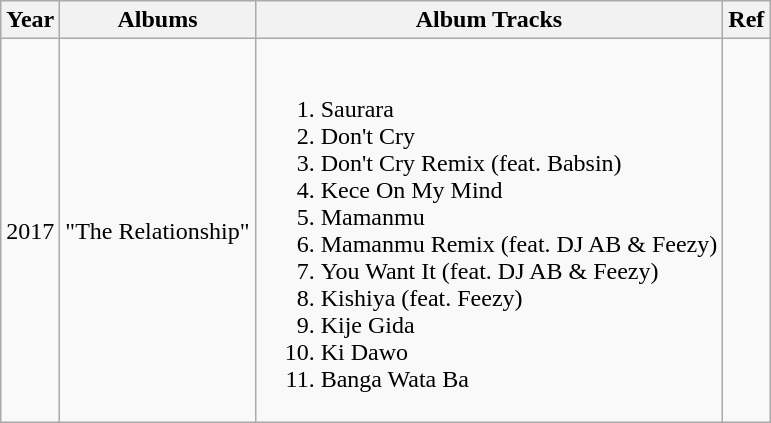<table class="wikitable sortable mw-collapsible">
<tr>
<th>Year</th>
<th>Albums</th>
<th>Album Tracks</th>
<th>Ref</th>
</tr>
<tr>
<td>2017</td>
<td>"The Relationship"</td>
<td><br><ol><li>Saurara</li><li>Don't Cry</li><li>Don't Cry Remix (feat. Babsin)</li><li>Kece On My Mind</li><li>Mamanmu</li><li>Mamanmu Remix (feat. DJ AB & Feezy)</li><li>You Want It (feat. DJ AB & Feezy)</li><li>Kishiya (feat. Feezy)</li><li>Kije Gida</li><li>Ki Dawo</li><li>Banga Wata Ba</li></ol></td>
<td></td>
</tr>
</table>
